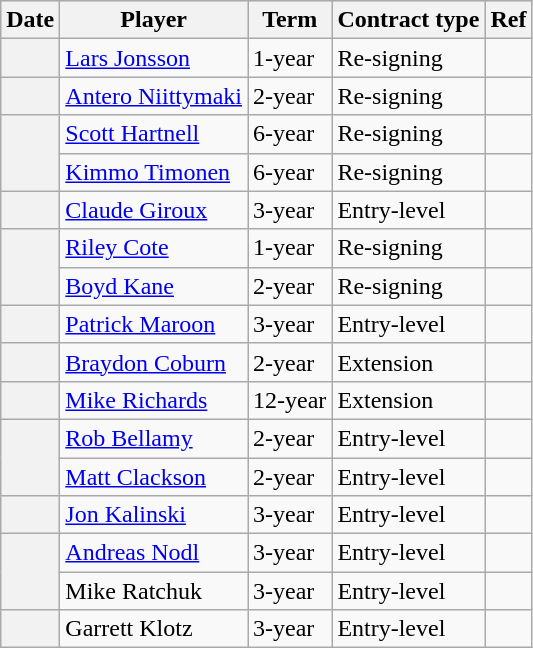<table class="wikitable plainrowheaders">
<tr style="background:#ddd; text-align:center;">
<th>Date</th>
<th>Player</th>
<th>Term</th>
<th>Contract type</th>
<th>Ref</th>
</tr>
<tr>
<th scope="row"></th>
<td><a href='#'>Lars Jonsson</a></td>
<td>1-year</td>
<td>Re-signing</td>
<td></td>
</tr>
<tr>
<th scope="row"></th>
<td><a href='#'>Antero Niittymaki</a></td>
<td>2-year</td>
<td>Re-signing</td>
<td></td>
</tr>
<tr>
<th scope="row" rowspan=2></th>
<td><a href='#'>Scott Hartnell</a></td>
<td>6-year</td>
<td>Re-signing</td>
<td></td>
</tr>
<tr>
<td><a href='#'>Kimmo Timonen</a></td>
<td>6-year</td>
<td>Re-signing</td>
<td></td>
</tr>
<tr>
<th scope="row"></th>
<td><a href='#'>Claude Giroux</a></td>
<td>3-year</td>
<td>Entry-level</td>
<td></td>
</tr>
<tr>
<th scope="row" rowspan=2></th>
<td><a href='#'>Riley Cote</a></td>
<td>1-year</td>
<td>Re-signing</td>
<td></td>
</tr>
<tr>
<td><a href='#'>Boyd Kane</a></td>
<td>2-year</td>
<td>Re-signing</td>
<td></td>
</tr>
<tr>
<th scope="row"></th>
<td><a href='#'>Patrick Maroon</a></td>
<td>3-year</td>
<td>Entry-level</td>
<td></td>
</tr>
<tr>
<th scope="row"></th>
<td><a href='#'>Braydon Coburn</a></td>
<td>2-year</td>
<td>Extension</td>
<td></td>
</tr>
<tr>
<th scope="row"></th>
<td><a href='#'>Mike Richards</a></td>
<td>12-year</td>
<td>Extension</td>
<td></td>
</tr>
<tr>
<th scope="row" rowspan=2></th>
<td><a href='#'>Rob Bellamy</a></td>
<td>2-year</td>
<td>Entry-level</td>
<td></td>
</tr>
<tr>
<td><a href='#'>Matt Clackson</a></td>
<td>2-year</td>
<td>Entry-level</td>
<td></td>
</tr>
<tr>
<th scope="row"></th>
<td><a href='#'>Jon Kalinski</a></td>
<td>3-year</td>
<td>Entry-level</td>
<td></td>
</tr>
<tr>
<th scope="row" rowspan=2></th>
<td><a href='#'>Andreas Nodl</a></td>
<td>3-year</td>
<td>Entry-level</td>
<td></td>
</tr>
<tr>
<td>Mike Ratchuk</td>
<td>3-year</td>
<td>Entry-level</td>
<td></td>
</tr>
<tr>
<th scope="row"></th>
<td>Garrett Klotz</td>
<td>3-year</td>
<td>Entry-level</td>
<td></td>
</tr>
</table>
